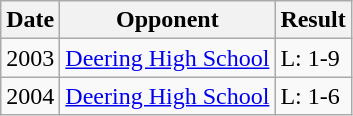<table class="wikitable" border="1">
<tr>
<th>Date</th>
<th>Opponent</th>
<th>Result</th>
</tr>
<tr>
<td>2003</td>
<td><a href='#'>Deering High School</a></td>
<td>L: 1-9</td>
</tr>
<tr>
<td>2004</td>
<td><a href='#'>Deering High School</a></td>
<td>L: 1-6</td>
</tr>
</table>
